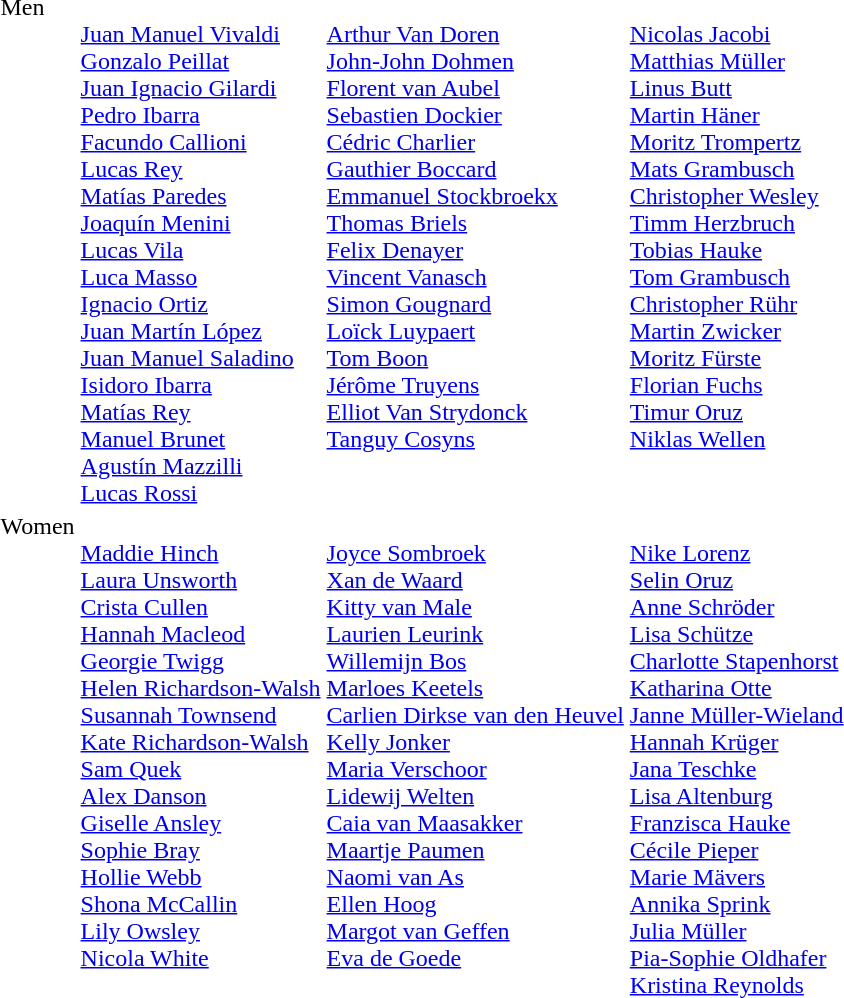<table>
<tr valign="top">
<td>Men<br></td>
<td><br><a href='#'>Juan Manuel Vivaldi</a><br><a href='#'>Gonzalo Peillat</a><br><a href='#'>Juan Ignacio Gilardi</a><br><a href='#'>Pedro Ibarra</a><br><a href='#'>Facundo Callioni</a><br><a href='#'>Lucas Rey</a><br><a href='#'>Matías Paredes</a><br><a href='#'>Joaquín Menini</a><br><a href='#'>Lucas Vila</a><br><a href='#'>Luca Masso</a><br><a href='#'>Ignacio Ortiz</a><br><a href='#'>Juan Martín López</a><br><a href='#'>Juan Manuel Saladino</a><br><a href='#'>Isidoro Ibarra</a><br><a href='#'>Matías Rey</a><br><a href='#'>Manuel Brunet</a><br><a href='#'>Agustín Mazzilli</a><br><a href='#'>Lucas Rossi</a></td>
<td><br><a href='#'>Arthur Van Doren</a><br><a href='#'>John-John Dohmen</a><br><a href='#'>Florent van Aubel</a><br><a href='#'>Sebastien Dockier</a><br><a href='#'>Cédric Charlier</a><br><a href='#'>Gauthier Boccard</a><br><a href='#'>Emmanuel Stockbroekx</a><br><a href='#'>Thomas Briels</a><br><a href='#'>Felix Denayer</a><br><a href='#'>Vincent Vanasch</a><br><a href='#'>Simon Gougnard</a><br><a href='#'>Loïck Luypaert</a><br><a href='#'>Tom Boon</a><br><a href='#'>Jérôme Truyens</a><br><a href='#'>Elliot Van Strydonck</a><br><a href='#'>Tanguy Cosyns</a><br><br></td>
<td><br><a href='#'>Nicolas Jacobi</a><br><a href='#'>Matthias Müller</a><br><a href='#'>Linus Butt</a><br><a href='#'>Martin Häner</a><br><a href='#'>Moritz Trompertz</a><br><a href='#'>Mats Grambusch</a><br><a href='#'>Christopher Wesley</a><br><a href='#'>Timm Herzbruch</a><br><a href='#'>Tobias Hauke</a><br><a href='#'>Tom Grambusch</a><br><a href='#'>Christopher Rühr</a><br><a href='#'>Martin Zwicker</a><br><a href='#'>Moritz Fürste</a><br><a href='#'>Florian Fuchs</a><br><a href='#'>Timur Oruz</a><br><a href='#'>Niklas Wellen</a><br><br></td>
</tr>
<tr valign="top">
<td>Women<br></td>
<td><br><a href='#'>Maddie Hinch</a><br><a href='#'>Laura Unsworth</a><br><a href='#'>Crista Cullen</a><br><a href='#'>Hannah Macleod</a><br><a href='#'>Georgie Twigg</a><br><a href='#'>Helen Richardson-Walsh</a><br><a href='#'>Susannah Townsend</a><br><a href='#'>Kate Richardson-Walsh</a><br><a href='#'>Sam Quek</a><br><a href='#'>Alex Danson</a><br><a href='#'>Giselle Ansley</a><br><a href='#'>Sophie Bray</a><br><a href='#'>Hollie Webb</a><br><a href='#'>Shona McCallin</a><br><a href='#'>Lily Owsley</a><br><a href='#'>Nicola White</a></td>
<td><br><a href='#'>Joyce Sombroek</a><br><a href='#'>Xan de Waard</a><br><a href='#'>Kitty van Male</a><br><a href='#'>Laurien Leurink</a><br><a href='#'>Willemijn Bos</a><br><a href='#'>Marloes Keetels</a><br><a href='#'>Carlien Dirkse van den Heuvel</a><br><a href='#'>Kelly Jonker</a><br><a href='#'>Maria Verschoor</a><br><a href='#'>Lidewij Welten</a><br><a href='#'>Caia van Maasakker</a><br><a href='#'>Maartje Paumen</a><br><a href='#'>Naomi van As</a><br><a href='#'>Ellen Hoog</a><br><a href='#'>Margot van Geffen</a><br><a href='#'>Eva de Goede</a></td>
<td><br><a href='#'>Nike Lorenz</a><br><a href='#'>Selin Oruz</a><br><a href='#'>Anne Schröder</a><br><a href='#'>Lisa Schütze</a><br><a href='#'>Charlotte Stapenhorst</a><br><a href='#'>Katharina Otte</a><br><a href='#'>Janne Müller-Wieland</a><br><a href='#'>Hannah Krüger</a><br><a href='#'>Jana Teschke</a><br><a href='#'>Lisa Altenburg</a><br><a href='#'>Franzisca Hauke</a><br><a href='#'>Cécile Pieper</a><br><a href='#'>Marie Mävers</a><br><a href='#'>Annika Sprink</a><br><a href='#'>Julia Müller</a><br><a href='#'>Pia-Sophie Oldhafer</a><br><a href='#'>Kristina Reynolds</a></td>
</tr>
</table>
